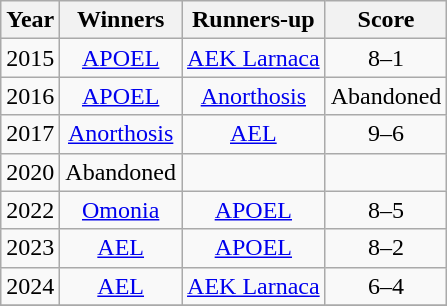<table class="wikitable" style="text-align: center;">
<tr>
<th>Year</th>
<th>Winners</th>
<th>Runners-up</th>
<th>Score</th>
</tr>
<tr>
<td>2015</td>
<td><a href='#'>APOEL</a></td>
<td><a href='#'>AEK Larnaca</a></td>
<td>8–1</td>
</tr>
<tr>
<td>2016</td>
<td><a href='#'>APOEL</a></td>
<td><a href='#'>Anorthosis</a></td>
<td>Abandoned</td>
</tr>
<tr>
<td>2017</td>
<td><a href='#'>Anorthosis</a></td>
<td><a href='#'>AEL</a></td>
<td>9–6</td>
</tr>
<tr>
<td>2020</td>
<td>Abandoned</td>
<td></td>
</tr>
<tr>
<td>2022</td>
<td><a href='#'>Omonia</a></td>
<td><a href='#'>APOEL</a></td>
<td>8–5</td>
</tr>
<tr>
<td>2023</td>
<td><a href='#'>AEL</a></td>
<td><a href='#'>APOEL</a></td>
<td>8–2</td>
</tr>
<tr>
<td>2024</td>
<td><a href='#'>AEL</a></td>
<td><a href='#'>AEK Larnaca</a></td>
<td>6–4</td>
</tr>
<tr>
</tr>
</table>
